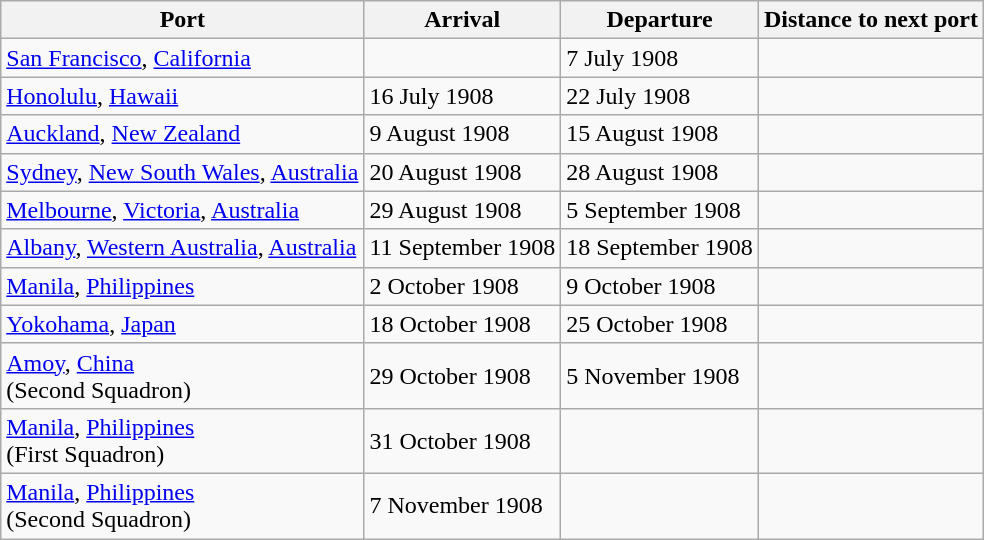<table class="wikitable">
<tr>
<th>Port</th>
<th>Arrival</th>
<th>Departure</th>
<th>Distance to next port</th>
</tr>
<tr>
<td><a href='#'>San Francisco</a>, <a href='#'>California</a></td>
<td> </td>
<td>7 July 1908</td>
<td></td>
</tr>
<tr>
<td><a href='#'>Honolulu</a>, <a href='#'>Hawaii</a></td>
<td>16 July 1908</td>
<td>22 July 1908</td>
<td></td>
</tr>
<tr>
<td><a href='#'>Auckland</a>, <a href='#'>New Zealand</a></td>
<td>9 August 1908</td>
<td>15 August 1908</td>
<td></td>
</tr>
<tr>
<td><a href='#'>Sydney</a>, <a href='#'>New South Wales</a>, <a href='#'>Australia</a></td>
<td>20 August 1908</td>
<td>28 August 1908</td>
<td>  </td>
</tr>
<tr>
<td><a href='#'>Melbourne</a>, <a href='#'>Victoria</a>, <a href='#'>Australia</a></td>
<td>29 August 1908</td>
<td>5 September 1908</td>
<td></td>
</tr>
<tr>
<td><a href='#'>Albany</a>, <a href='#'>Western Australia</a>, <a href='#'>Australia</a></td>
<td>11 September 1908</td>
<td>18 September 1908</td>
<td></td>
</tr>
<tr>
<td><a href='#'>Manila</a>, <a href='#'>Philippines</a></td>
<td>2 October 1908</td>
<td>9 October 1908</td>
<td></td>
</tr>
<tr>
<td><a href='#'>Yokohama</a>, <a href='#'>Japan</a></td>
<td>18 October 1908</td>
<td>25 October 1908</td>
<td></td>
</tr>
<tr>
<td><a href='#'>Amoy</a>, <a href='#'>China</a><br>(Second Squadron)</td>
<td>29 October 1908</td>
<td>5 November 1908</td>
<td> </td>
</tr>
<tr>
<td><a href='#'>Manila</a>, <a href='#'>Philippines</a><br>(First Squadron)</td>
<td>31 October 1908</td>
<td> </td>
<td> </td>
</tr>
<tr>
<td><a href='#'>Manila</a>, <a href='#'>Philippines</a><br>(Second Squadron)</td>
<td>7 November 1908</td>
<td> </td>
<td> </td>
</tr>
</table>
